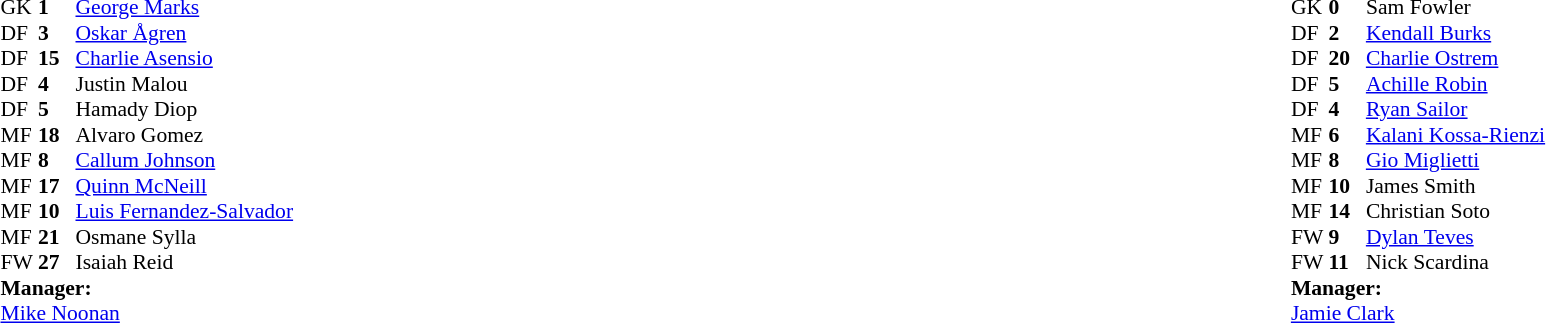<table width="100%">
<tr>
<td valign="top" width="40%"><br><table style="font-size:90%" cellspacing="0" cellpadding="0">
<tr>
<th width=25></th>
<th width=25></th>
</tr>
<tr>
<td>GK</td>
<td><strong>1</strong></td>
<td> <a href='#'>George Marks</a></td>
</tr>
<tr>
<td>DF</td>
<td><strong>3</strong></td>
<td> <a href='#'>Oskar Ågren</a></td>
</tr>
<tr>
<td>DF</td>
<td><strong>15</strong></td>
<td> <a href='#'>Charlie Asensio</a></td>
</tr>
<tr>
<td>DF</td>
<td><strong>4 </strong></td>
<td> Justin Malou</td>
</tr>
<tr>
<td>DF</td>
<td><strong>5</strong></td>
<td> Hamady Diop</td>
</tr>
<tr>
<td>MF</td>
<td><strong>18</strong></td>
<td> Alvaro Gomez</td>
</tr>
<tr>
<td>MF</td>
<td><strong>8</strong></td>
<td> <a href='#'>Callum Johnson</a></td>
</tr>
<tr>
<td>MF</td>
<td><strong>17</strong></td>
<td> <a href='#'>Quinn McNeill</a></td>
</tr>
<tr>
<td>MF</td>
<td><strong>10</strong></td>
<td> <a href='#'>Luis Fernandez-Salvador</a></td>
</tr>
<tr>
<td>MF</td>
<td><strong>21</strong></td>
<td> Osmane Sylla</td>
</tr>
<tr>
<td>FW</td>
<td><strong>27</strong></td>
<td> Isaiah Reid</td>
</tr>
<tr>
<td colspan=3><strong>Manager:</strong></td>
</tr>
<tr>
<td colspan=4> <a href='#'>Mike Noonan</a></td>
</tr>
</table>
</td>
<td valign="top"></td>
<td valign="top" width="50%"><br><table style="font-size:90%; margin:auto" cellspacing="0" cellpadding="0">
<tr>
<th width=25></th>
<th width=25></th>
</tr>
<tr>
<td>GK</td>
<td><strong>0</strong></td>
<td> Sam Fowler</td>
</tr>
<tr>
<td>DF</td>
<td><strong>2</strong></td>
<td> <a href='#'>Kendall Burks</a></td>
</tr>
<tr>
<td>DF</td>
<td><strong>20</strong></td>
<td> <a href='#'>Charlie Ostrem</a></td>
</tr>
<tr>
<td>DF</td>
<td><strong>5</strong></td>
<td> <a href='#'>Achille Robin</a></td>
</tr>
<tr>
<td>DF</td>
<td><strong>4</strong></td>
<td> <a href='#'>Ryan Sailor</a></td>
</tr>
<tr>
<td>MF</td>
<td><strong>6</strong></td>
<td> <a href='#'>Kalani Kossa-Rienzi</a></td>
</tr>
<tr>
<td>MF</td>
<td><strong>8</strong></td>
<td> <a href='#'>Gio Miglietti</a></td>
</tr>
<tr>
<td>MF</td>
<td><strong>10</strong></td>
<td> James Smith</td>
</tr>
<tr>
<td>MF</td>
<td><strong>14</strong></td>
<td> Christian Soto</td>
</tr>
<tr>
<td>FW</td>
<td><strong>9</strong></td>
<td> <a href='#'>Dylan Teves</a></td>
</tr>
<tr>
<td>FW</td>
<td><strong>11</strong></td>
<td> Nick Scardina</td>
</tr>
<tr>
<td colspan=3><strong>Manager:</strong></td>
</tr>
<tr>
<td colspan=4> <a href='#'>Jamie Clark</a></td>
</tr>
</table>
</td>
</tr>
</table>
